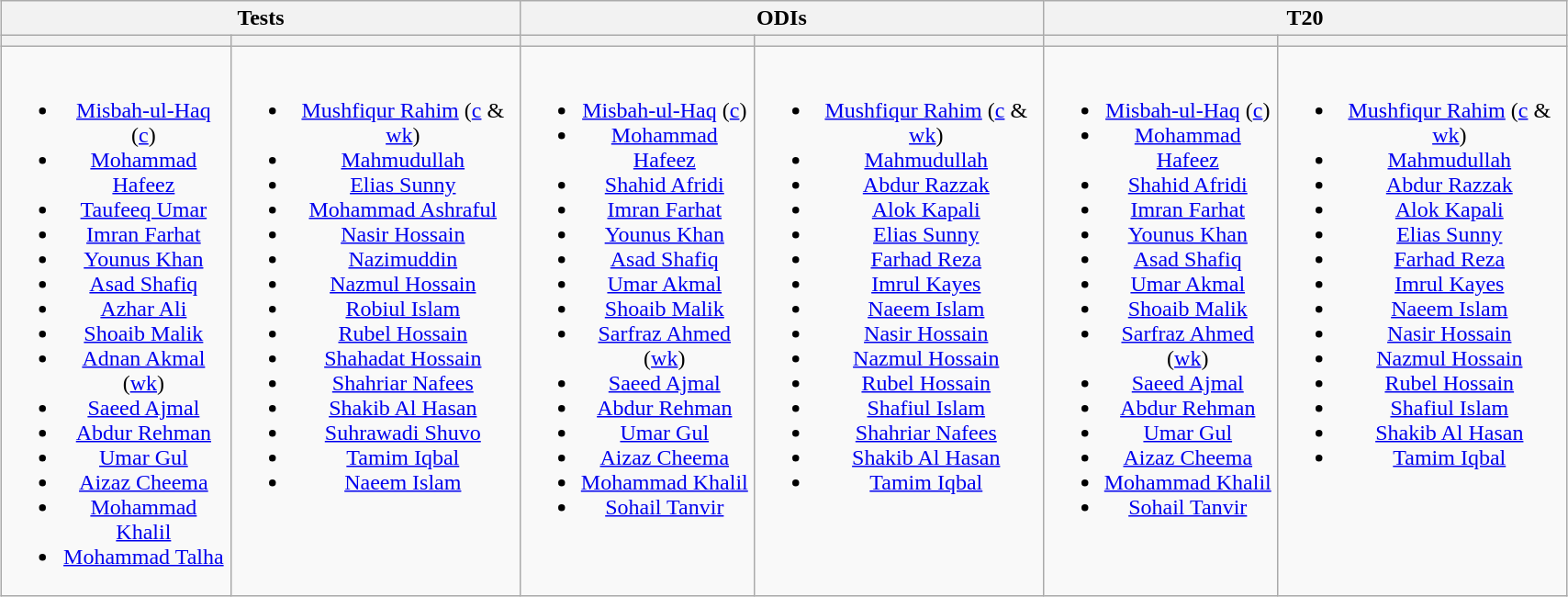<table class="wikitable" style="text-align:center; width:90%; margin:auto">
<tr>
<th colspan=2>Tests</th>
<th colspan=2>ODIs</th>
<th colspan=2>T20</th>
</tr>
<tr>
<th></th>
<th></th>
<th></th>
<th></th>
<th></th>
<th></th>
</tr>
<tr style="vertical-align:top">
<td><br><ul><li><a href='#'>Misbah-ul-Haq</a> (<a href='#'>c</a>)</li><li><a href='#'>Mohammad Hafeez</a></li><li><a href='#'>Taufeeq Umar</a></li><li><a href='#'>Imran Farhat</a></li><li><a href='#'>Younus Khan</a></li><li><a href='#'>Asad Shafiq</a></li><li><a href='#'>Azhar Ali</a></li><li><a href='#'>Shoaib Malik</a></li><li><a href='#'>Adnan Akmal</a> (<a href='#'>wk</a>)</li><li><a href='#'>Saeed Ajmal</a></li><li><a href='#'>Abdur Rehman</a></li><li><a href='#'>Umar Gul</a></li><li><a href='#'>Aizaz Cheema</a></li><li><a href='#'>Mohammad Khalil</a></li><li><a href='#'>Mohammad Talha</a></li></ul></td>
<td><br><ul><li><a href='#'>Mushfiqur Rahim</a> (<a href='#'>c</a> & <a href='#'>wk</a>)</li><li><a href='#'>Mahmudullah</a></li><li><a href='#'>Elias Sunny</a></li><li><a href='#'>Mohammad Ashraful</a></li><li><a href='#'>Nasir Hossain</a></li><li><a href='#'>Nazimuddin</a></li><li><a href='#'>Nazmul Hossain</a></li><li><a href='#'>Robiul Islam</a></li><li><a href='#'>Rubel Hossain</a></li><li><a href='#'>Shahadat Hossain</a></li><li><a href='#'>Shahriar Nafees</a></li><li><a href='#'>Shakib Al Hasan</a></li><li><a href='#'>Suhrawadi Shuvo</a></li><li><a href='#'>Tamim Iqbal</a></li><li><a href='#'>Naeem Islam</a></li></ul></td>
<td><br><ul><li><a href='#'>Misbah-ul-Haq</a> (<a href='#'>c</a>)</li><li><a href='#'>Mohammad Hafeez</a></li><li><a href='#'>Shahid Afridi</a></li><li><a href='#'>Imran Farhat</a></li><li><a href='#'>Younus Khan</a></li><li><a href='#'>Asad Shafiq</a></li><li><a href='#'>Umar Akmal</a></li><li><a href='#'>Shoaib Malik</a></li><li><a href='#'>Sarfraz Ahmed</a> (<a href='#'>wk</a>)</li><li><a href='#'>Saeed Ajmal</a></li><li><a href='#'>Abdur Rehman</a></li><li><a href='#'>Umar Gul</a></li><li><a href='#'>Aizaz Cheema</a></li><li><a href='#'>Mohammad Khalil</a></li><li><a href='#'>Sohail Tanvir</a></li></ul></td>
<td><br><ul><li><a href='#'>Mushfiqur Rahim</a> (<a href='#'>c</a> & <a href='#'>wk</a>)</li><li><a href='#'>Mahmudullah</a></li><li><a href='#'>Abdur Razzak</a></li><li><a href='#'>Alok Kapali</a></li><li><a href='#'>Elias Sunny</a></li><li><a href='#'>Farhad Reza</a></li><li><a href='#'>Imrul Kayes</a></li><li><a href='#'>Naeem Islam</a></li><li><a href='#'>Nasir Hossain</a></li><li><a href='#'>Nazmul Hossain</a></li><li><a href='#'>Rubel Hossain</a></li><li><a href='#'>Shafiul Islam</a></li><li><a href='#'>Shahriar Nafees</a></li><li><a href='#'>Shakib Al Hasan</a></li><li><a href='#'>Tamim Iqbal</a></li></ul></td>
<td><br><ul><li><a href='#'>Misbah-ul-Haq</a> (<a href='#'>c</a>)</li><li><a href='#'>Mohammad Hafeez</a></li><li><a href='#'>Shahid Afridi</a></li><li><a href='#'>Imran Farhat</a></li><li><a href='#'>Younus Khan</a></li><li><a href='#'>Asad Shafiq</a></li><li><a href='#'>Umar Akmal</a></li><li><a href='#'>Shoaib Malik</a></li><li><a href='#'>Sarfraz Ahmed</a> (<a href='#'>wk</a>)</li><li><a href='#'>Saeed Ajmal</a></li><li><a href='#'>Abdur Rehman</a></li><li><a href='#'>Umar Gul</a></li><li><a href='#'>Aizaz Cheema</a></li><li><a href='#'>Mohammad Khalil</a></li><li><a href='#'>Sohail Tanvir</a></li></ul></td>
<td><br><ul><li><a href='#'>Mushfiqur Rahim</a> (<a href='#'>c</a> & <a href='#'>wk</a>)</li><li><a href='#'>Mahmudullah</a></li><li><a href='#'>Abdur Razzak</a></li><li><a href='#'>Alok Kapali</a></li><li><a href='#'>Elias Sunny</a></li><li><a href='#'>Farhad Reza</a></li><li><a href='#'>Imrul Kayes</a></li><li><a href='#'>Naeem Islam</a></li><li><a href='#'>Nasir Hossain</a></li><li><a href='#'>Nazmul Hossain</a></li><li><a href='#'>Rubel Hossain</a></li><li><a href='#'>Shafiul Islam</a></li><li><a href='#'>Shakib Al Hasan</a></li><li><a href='#'>Tamim Iqbal</a></li></ul></td>
</tr>
</table>
